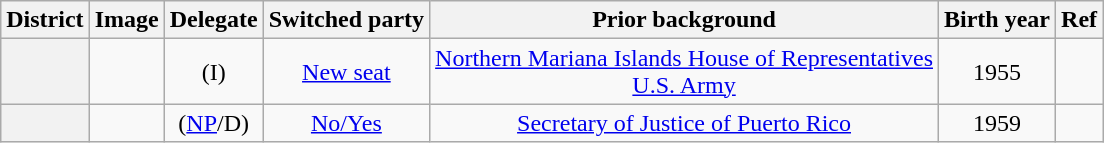<table class="sortable wikitable" style="text-align:center">
<tr>
<th>District</th>
<th>Image</th>
<th>Delegate</th>
<th>Switched party</th>
<th>Prior background</th>
<th>Birth year</th>
<th>Ref</th>
</tr>
<tr>
<th></th>
<td></td>
<td> (I)</td>
<td><a href='#'>New seat</a></td>
<td><a href='#'>Northern Mariana Islands House of Representatives</a><br><a href='#'>U.S. Army</a></td>
<td>1955</td>
<td></td>
</tr>
<tr>
<th></th>
<td></td>
<td> (<a href='#'>NP</a>/D)</td>
<td><a href='#'>No/Yes</a><br></td>
<td><a href='#'>Secretary of Justice of Puerto Rico</a></td>
<td>1959</td>
<td></td>
</tr>
</table>
